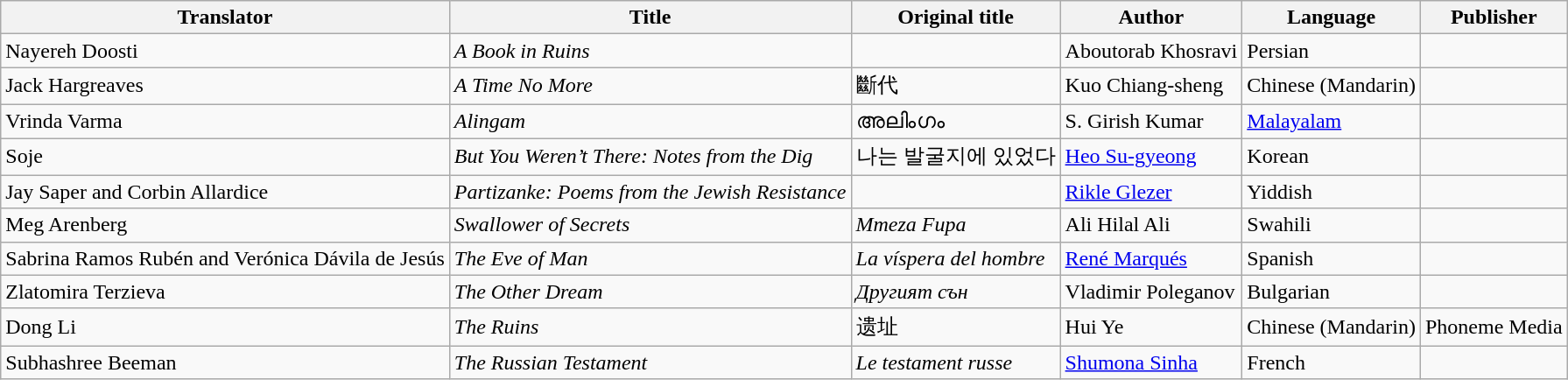<table class="wikitable sortable">
<tr>
<th>Translator</th>
<th>Title</th>
<th>Original title</th>
<th>Author</th>
<th>Language</th>
<th>Publisher</th>
</tr>
<tr>
<td>Nayereh Doosti</td>
<td><em>A Book in Ruins</em></td>
<td></td>
<td> Aboutorab Khosravi</td>
<td>Persian</td>
<td></td>
</tr>
<tr>
<td>Jack Hargreaves</td>
<td><em>A Time No More</em></td>
<td>斷代</td>
<td> Kuo Chiang-sheng</td>
<td>Chinese (Mandarin)</td>
<td></td>
</tr>
<tr>
<td>Vrinda Varma</td>
<td><em>Alingam</em></td>
<td>അലിംഗം</td>
<td> S. Girish Kumar</td>
<td><a href='#'>Malayalam</a></td>
<td></td>
</tr>
<tr>
<td>Soje</td>
<td><em>But You Weren’t There: Notes from the Dig</em></td>
<td>나는 발굴지에 있었다</td>
<td> <a href='#'>Heo Su-gyeong</a></td>
<td>Korean</td>
<td></td>
</tr>
<tr>
<td>Jay Saper and Corbin Allardice</td>
<td><em>Partizanke: Poems from the Jewish Resistance</em></td>
<td></td>
<td> <a href='#'>Rikle Glezer</a></td>
<td>Yiddish</td>
<td></td>
</tr>
<tr>
<td>Meg Arenberg</td>
<td><em>Swallower of Secrets</em></td>
<td><em>Mmeza Fupa</em></td>
<td> Ali Hilal Ali</td>
<td>Swahili</td>
<td></td>
</tr>
<tr>
<td>Sabrina Ramos Rubén and Verónica Dávila de Jesús</td>
<td><em>The Eve of Man</em></td>
<td><em>La víspera del hombre</em></td>
<td> <a href='#'>René Marqués</a></td>
<td>Spanish</td>
<td></td>
</tr>
<tr>
<td>Zlatomira Terzieva</td>
<td><em>The Other Dream</em></td>
<td><em>Другият сън</em></td>
<td> Vladimir Poleganov</td>
<td>Bulgarian</td>
<td></td>
</tr>
<tr>
<td>Dong Li</td>
<td><em>The Ruins</em></td>
<td>遗址</td>
<td> Hui Ye</td>
<td>Chinese (Mandarin)</td>
<td>Phoneme Media</td>
</tr>
<tr>
<td>Subhashree Beeman</td>
<td><em>The Russian Testament</em></td>
<td><em>Le testament russe</em></td>
<td> <a href='#'>Shumona Sinha</a></td>
<td>French</td>
<td></td>
</tr>
</table>
